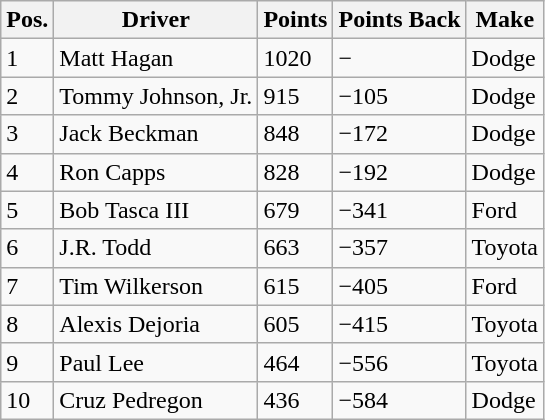<table class="wikitable">
<tr>
<th>Pos.</th>
<th>Driver</th>
<th>Points</th>
<th>Points Back</th>
<th>Make</th>
</tr>
<tr>
<td>1</td>
<td>Matt Hagan</td>
<td>1020</td>
<td>−</td>
<td>Dodge</td>
</tr>
<tr>
<td>2</td>
<td>Tommy Johnson, Jr.</td>
<td>915</td>
<td>−105</td>
<td>Dodge</td>
</tr>
<tr>
<td>3</td>
<td>Jack Beckman</td>
<td>848</td>
<td>−172</td>
<td>Dodge</td>
</tr>
<tr>
<td>4</td>
<td>Ron Capps</td>
<td>828</td>
<td>−192</td>
<td>Dodge</td>
</tr>
<tr>
<td>5</td>
<td>Bob Tasca III</td>
<td>679</td>
<td>−341</td>
<td>Ford</td>
</tr>
<tr>
<td>6</td>
<td>J.R. Todd</td>
<td>663</td>
<td>−357</td>
<td>Toyota</td>
</tr>
<tr>
<td>7</td>
<td>Tim Wilkerson</td>
<td>615</td>
<td>−405</td>
<td>Ford</td>
</tr>
<tr>
<td>8</td>
<td>Alexis Dejoria</td>
<td>605</td>
<td>−415</td>
<td>Toyota</td>
</tr>
<tr>
<td>9</td>
<td>Paul Lee</td>
<td>464</td>
<td>−556</td>
<td>Toyota</td>
</tr>
<tr>
<td>10</td>
<td>Cruz Pedregon</td>
<td>436</td>
<td>−584</td>
<td>Dodge</td>
</tr>
</table>
